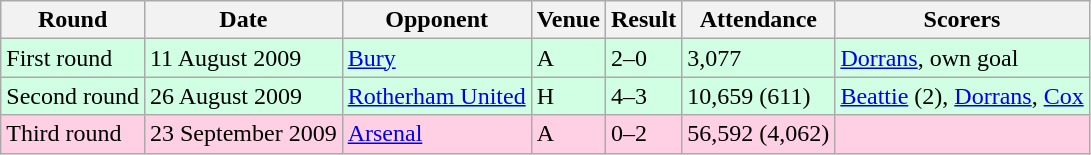<table class="wikitable">
<tr>
<th>Round</th>
<th>Date</th>
<th>Opponent</th>
<th>Venue</th>
<th>Result</th>
<th>Attendance</th>
<th>Scorers</th>
</tr>
<tr bgcolor="#d0ffe3">
<td>First round</td>
<td>11 August 2009</td>
<td><a href='#'>Bury</a></td>
<td>A</td>
<td>2–0</td>
<td>3,077</td>
<td><a href='#'>Dorrans</a>, own goal</td>
</tr>
<tr bgcolor="#d0ffe3">
<td>Second round</td>
<td>26 August 2009</td>
<td><a href='#'>Rotherham United</a></td>
<td>H</td>
<td>4–3</td>
<td>10,659 (611)</td>
<td><a href='#'>Beattie</a> (2), <a href='#'>Dorrans</a>, <a href='#'>Cox</a></td>
</tr>
<tr bgcolor="#ffd0e3">
<td>Third round</td>
<td>23 September 2009</td>
<td><a href='#'>Arsenal</a></td>
<td>A</td>
<td>0–2</td>
<td>56,592 (4,062)</td>
<td></td>
</tr>
</table>
